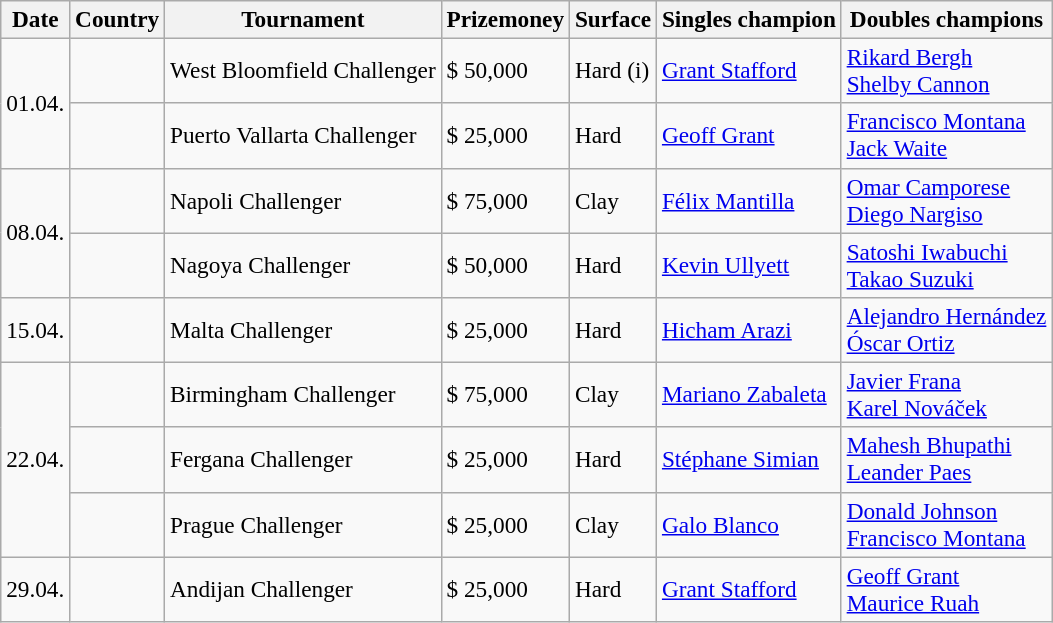<table class="sortable wikitable" style=font-size:97%>
<tr>
<th>Date</th>
<th>Country</th>
<th>Tournament</th>
<th>Prizemoney</th>
<th>Surface</th>
<th>Singles champion</th>
<th>Doubles champions</th>
</tr>
<tr>
<td rowspan="2">01.04.</td>
<td></td>
<td>West Bloomfield Challenger</td>
<td>$ 50,000</td>
<td>Hard (i)</td>
<td> <a href='#'>Grant Stafford</a></td>
<td> <a href='#'>Rikard Bergh</a><br> <a href='#'>Shelby Cannon</a></td>
</tr>
<tr>
<td></td>
<td>Puerto Vallarta Challenger</td>
<td>$ 25,000</td>
<td>Hard</td>
<td> <a href='#'>Geoff Grant</a></td>
<td> <a href='#'>Francisco Montana</a><br> <a href='#'>Jack Waite</a></td>
</tr>
<tr>
<td rowspan="2">08.04.</td>
<td></td>
<td>Napoli Challenger</td>
<td>$ 75,000</td>
<td>Clay</td>
<td> <a href='#'>Félix Mantilla</a></td>
<td> <a href='#'>Omar Camporese</a> <br>  <a href='#'>Diego Nargiso</a></td>
</tr>
<tr>
<td></td>
<td>Nagoya Challenger</td>
<td>$ 50,000</td>
<td>Hard</td>
<td> <a href='#'>Kevin Ullyett</a></td>
<td> <a href='#'>Satoshi Iwabuchi</a><br> <a href='#'>Takao Suzuki</a></td>
</tr>
<tr>
<td>15.04.</td>
<td></td>
<td>Malta Challenger</td>
<td>$ 25,000</td>
<td>Hard</td>
<td> <a href='#'>Hicham Arazi</a></td>
<td> <a href='#'>Alejandro Hernández</a><br> <a href='#'>Óscar Ortiz</a></td>
</tr>
<tr>
<td rowspan="3">22.04.</td>
<td></td>
<td>Birmingham Challenger</td>
<td>$ 75,000</td>
<td>Clay</td>
<td> <a href='#'>Mariano Zabaleta</a></td>
<td> <a href='#'>Javier Frana</a><br> <a href='#'>Karel Nováček</a></td>
</tr>
<tr>
<td></td>
<td>Fergana Challenger</td>
<td>$ 25,000</td>
<td>Hard</td>
<td> <a href='#'>Stéphane Simian</a></td>
<td> <a href='#'>Mahesh Bhupathi</a><br> <a href='#'>Leander Paes</a></td>
</tr>
<tr>
<td></td>
<td>Prague Challenger</td>
<td>$ 25,000</td>
<td>Clay</td>
<td> <a href='#'>Galo Blanco</a></td>
<td> <a href='#'>Donald Johnson</a> <br> <a href='#'>Francisco Montana</a></td>
</tr>
<tr>
<td>29.04.</td>
<td></td>
<td>Andijan Challenger</td>
<td>$ 25,000</td>
<td>Hard</td>
<td> <a href='#'>Grant Stafford</a></td>
<td> <a href='#'>Geoff Grant</a><br> <a href='#'>Maurice Ruah</a></td>
</tr>
</table>
